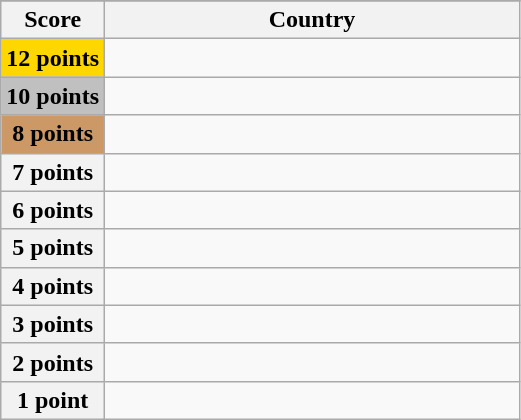<table class="wikitable">
<tr>
</tr>
<tr>
<th scope="col" width="20%">Score</th>
<th scope="col">Country</th>
</tr>
<tr>
<th scope="row" style="background:gold">12 points</th>
<td></td>
</tr>
<tr>
<th scope="row" style="background:silver">10 points</th>
<td></td>
</tr>
<tr>
<th scope="row" style="background:#CC9966">8 points</th>
<td></td>
</tr>
<tr>
<th scope="row">7 points</th>
<td></td>
</tr>
<tr>
<th scope="row">6 points</th>
<td></td>
</tr>
<tr>
<th scope="row">5 points</th>
<td></td>
</tr>
<tr>
<th scope="row">4 points</th>
<td></td>
</tr>
<tr>
<th scope="row">3 points</th>
<td></td>
</tr>
<tr>
<th scope="row">2 points</th>
<td></td>
</tr>
<tr>
<th scope="row">1 point</th>
<td></td>
</tr>
</table>
